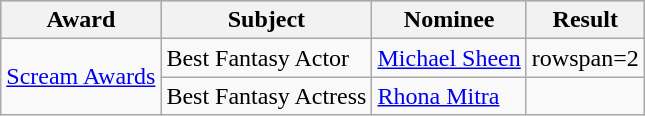<table class="wikitable">
<tr style="background:#b0c4de; text-align:center;">
<th>Award</th>
<th>Subject</th>
<th>Nominee</th>
<th>Result</th>
</tr>
<tr>
<td rowspan=2><a href='#'>Scream Awards</a></td>
<td>Best Fantasy Actor</td>
<td><a href='#'>Michael Sheen</a></td>
<td>rowspan=2 </td>
</tr>
<tr>
<td>Best Fantasy Actress</td>
<td><a href='#'>Rhona Mitra</a></td>
</tr>
</table>
